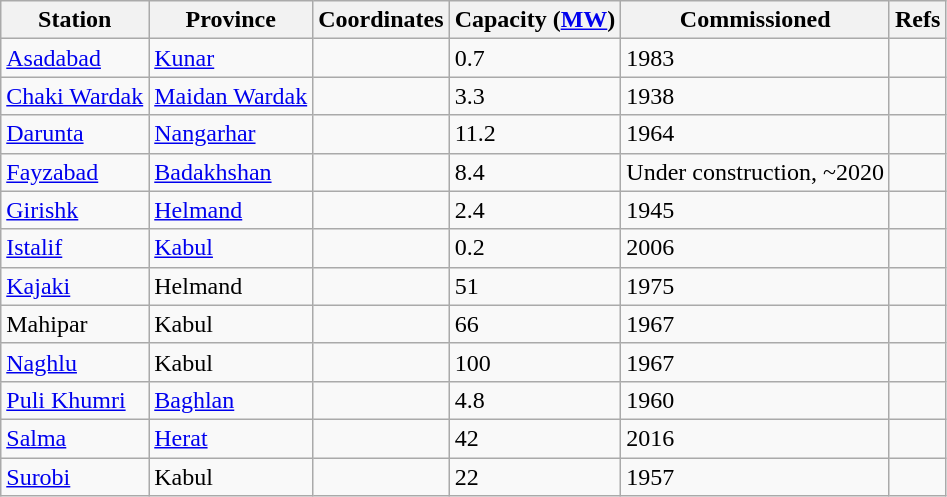<table class="wikitable sortable">
<tr>
<th>Station</th>
<th>Province</th>
<th>Coordinates</th>
<th>Capacity (<a href='#'>MW</a>)</th>
<th>Commissioned</th>
<th>Refs</th>
</tr>
<tr>
<td><a href='#'>Asadabad</a></td>
<td><a href='#'>Kunar</a></td>
<td></td>
<td>0.7</td>
<td>1983</td>
<td></td>
</tr>
<tr>
<td><a href='#'>Chaki Wardak</a></td>
<td><a href='#'>Maidan Wardak</a></td>
<td></td>
<td>3.3</td>
<td>1938</td>
<td></td>
</tr>
<tr>
<td><a href='#'>Darunta</a></td>
<td><a href='#'>Nangarhar</a></td>
<td></td>
<td>11.2</td>
<td>1964</td>
<td></td>
</tr>
<tr>
<td><a href='#'>Fayzabad</a></td>
<td><a href='#'>Badakhshan</a></td>
<td></td>
<td>8.4</td>
<td>Under construction, ~2020</td>
<td></td>
</tr>
<tr>
<td><a href='#'>Girishk</a></td>
<td><a href='#'>Helmand</a></td>
<td></td>
<td>2.4</td>
<td>1945</td>
<td></td>
</tr>
<tr>
<td><a href='#'>Istalif</a></td>
<td><a href='#'>Kabul</a></td>
<td></td>
<td>0.2</td>
<td>2006</td>
<td></td>
</tr>
<tr>
<td><a href='#'>Kajaki</a></td>
<td>Helmand</td>
<td></td>
<td>51</td>
<td>1975</td>
<td></td>
</tr>
<tr>
<td>Mahipar</td>
<td>Kabul</td>
<td></td>
<td>66</td>
<td>1967</td>
<td></td>
</tr>
<tr>
<td><a href='#'>Naghlu</a></td>
<td>Kabul</td>
<td></td>
<td>100</td>
<td>1967</td>
<td></td>
</tr>
<tr>
<td><a href='#'>Puli Khumri</a></td>
<td><a href='#'>Baghlan</a></td>
<td></td>
<td>4.8</td>
<td>1960</td>
<td></td>
</tr>
<tr>
<td><a href='#'>Salma</a></td>
<td><a href='#'>Herat</a></td>
<td></td>
<td>42</td>
<td>2016</td>
<td></td>
</tr>
<tr>
<td><a href='#'>Surobi</a></td>
<td>Kabul</td>
<td></td>
<td>22</td>
<td>1957</td>
<td></td>
</tr>
</table>
